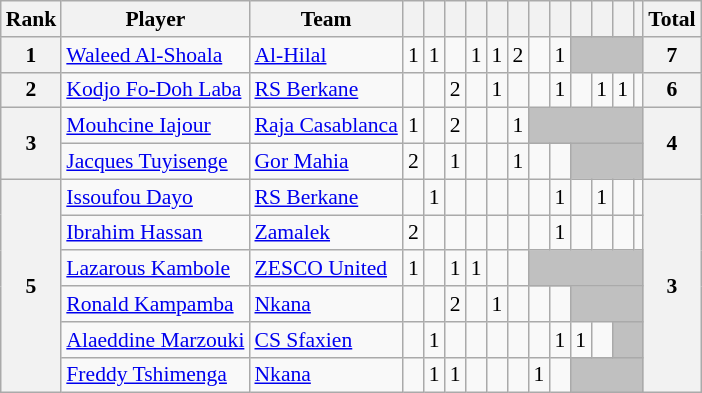<table class="wikitable" style="text-align:center; font-size:90%">
<tr>
<th>Rank</th>
<th>Player</th>
<th>Team</th>
<th></th>
<th></th>
<th></th>
<th></th>
<th></th>
<th></th>
<th></th>
<th></th>
<th></th>
<th></th>
<th></th>
<th></th>
<th>Total</th>
</tr>
<tr>
<th>1</th>
<td align=left> <a href='#'>Waleed Al-Shoala</a></td>
<td align=left> <a href='#'>Al-Hilal</a></td>
<td>1</td>
<td>1</td>
<td></td>
<td>1</td>
<td>1</td>
<td>2</td>
<td></td>
<td>1</td>
<td bgcolor="silver" colspan=4></td>
<th>7</th>
</tr>
<tr>
<th>2</th>
<td align=left> <a href='#'>Kodjo Fo-Doh Laba</a></td>
<td align=left> <a href='#'>RS Berkane</a></td>
<td></td>
<td></td>
<td>2</td>
<td></td>
<td>1</td>
<td></td>
<td></td>
<td>1</td>
<td></td>
<td>1</td>
<td>1</td>
<td></td>
<th>6</th>
</tr>
<tr>
<th rowspan=2>3</th>
<td align=left> <a href='#'>Mouhcine Iajour</a></td>
<td align=left> <a href='#'>Raja Casablanca</a></td>
<td>1</td>
<td></td>
<td>2</td>
<td></td>
<td></td>
<td>1</td>
<td bgcolor="silver" colspan=6></td>
<th rowspan=2>4</th>
</tr>
<tr>
<td align=left> <a href='#'>Jacques Tuyisenge</a></td>
<td align=left> <a href='#'>Gor Mahia</a></td>
<td>2</td>
<td></td>
<td>1</td>
<td></td>
<td></td>
<td>1</td>
<td></td>
<td></td>
<td bgcolor="silver" colspan=4></td>
</tr>
<tr>
<th rowspan=6>5</th>
<td align=left> <a href='#'>Issoufou Dayo</a></td>
<td align=left> <a href='#'>RS Berkane</a></td>
<td></td>
<td>1</td>
<td></td>
<td></td>
<td></td>
<td></td>
<td></td>
<td>1</td>
<td></td>
<td>1</td>
<td></td>
<td></td>
<th rowspan=6>3</th>
</tr>
<tr>
<td align=left> <a href='#'>Ibrahim Hassan</a></td>
<td align=left> <a href='#'>Zamalek</a></td>
<td>2</td>
<td></td>
<td></td>
<td></td>
<td></td>
<td></td>
<td></td>
<td>1</td>
<td></td>
<td></td>
<td></td>
<td></td>
</tr>
<tr>
<td align=left> <a href='#'>Lazarous Kambole</a></td>
<td align=left> <a href='#'>ZESCO United</a></td>
<td>1</td>
<td></td>
<td>1</td>
<td>1</td>
<td></td>
<td></td>
<td bgcolor="silver" colspan=6></td>
</tr>
<tr>
<td align=left> <a href='#'>Ronald Kampamba</a></td>
<td align=left> <a href='#'>Nkana</a></td>
<td></td>
<td></td>
<td>2</td>
<td></td>
<td>1</td>
<td></td>
<td></td>
<td></td>
<td bgcolor="silver" colspan=4></td>
</tr>
<tr>
<td align=left> <a href='#'>Alaeddine Marzouki</a></td>
<td align=left> <a href='#'>CS Sfaxien</a></td>
<td></td>
<td>1</td>
<td></td>
<td></td>
<td></td>
<td></td>
<td></td>
<td>1</td>
<td>1</td>
<td></td>
<td bgcolor="silver" colspan=2></td>
</tr>
<tr>
<td align=left> <a href='#'>Freddy Tshimenga</a></td>
<td align=left> <a href='#'>Nkana</a></td>
<td></td>
<td>1</td>
<td>1</td>
<td></td>
<td></td>
<td></td>
<td>1</td>
<td></td>
<td bgcolor="silver" colspan=4></td>
</tr>
</table>
